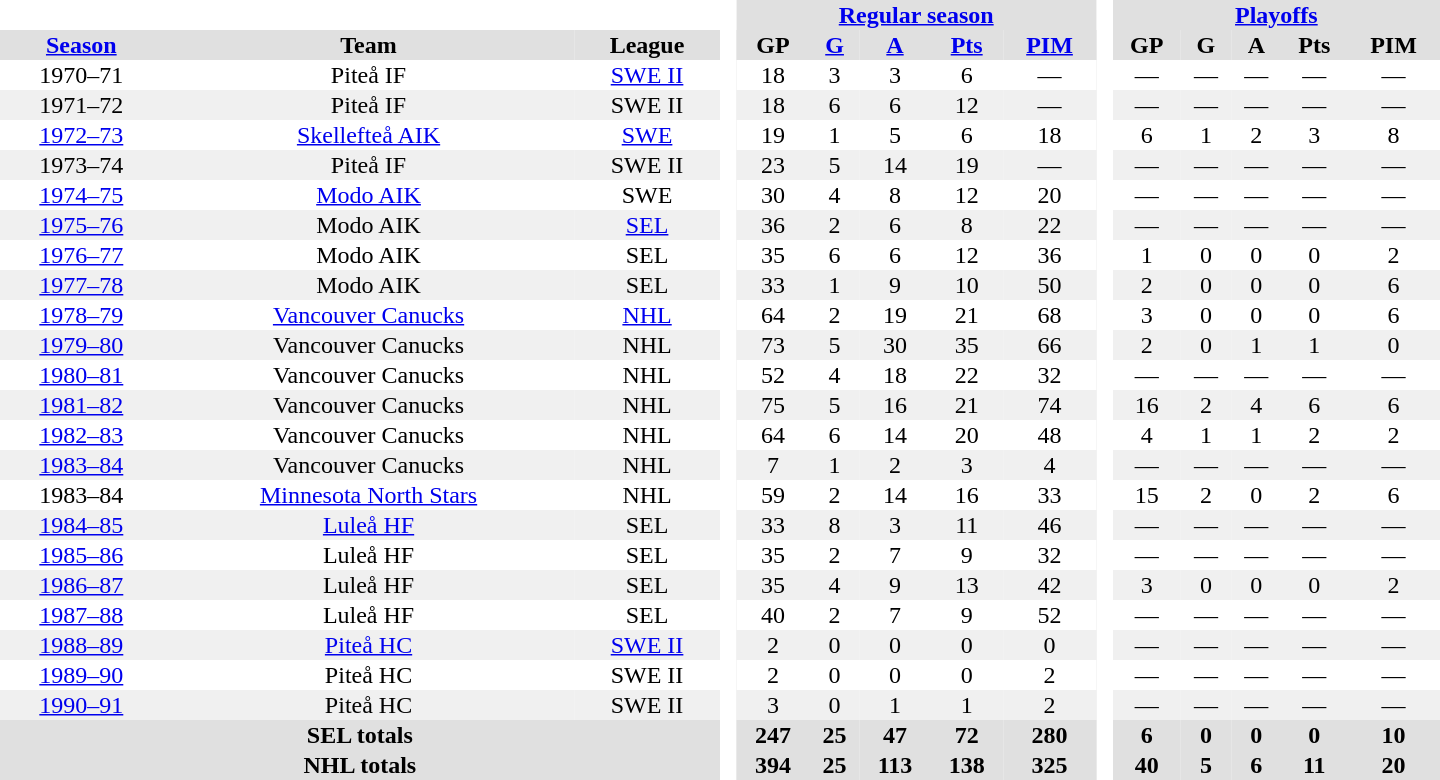<table border="0" cellpadding="1" cellspacing="0" style="text-align:center; width:60em">
<tr bgcolor="#e0e0e0">
<th colspan="3" bgcolor="#ffffff"> </th>
<th rowspan="99" bgcolor="#ffffff"> </th>
<th colspan="5"><a href='#'>Regular season</a></th>
<th rowspan="99" bgcolor="#ffffff"> </th>
<th colspan="5"><a href='#'>Playoffs</a></th>
</tr>
<tr bgcolor="#e0e0e0">
<th><a href='#'>Season</a></th>
<th>Team</th>
<th>League</th>
<th>GP</th>
<th><a href='#'>G</a></th>
<th><a href='#'>A</a></th>
<th><a href='#'>Pts</a></th>
<th><a href='#'>PIM</a></th>
<th>GP</th>
<th>G</th>
<th>A</th>
<th>Pts</th>
<th>PIM</th>
</tr>
<tr>
<td>1970–71</td>
<td>Piteå IF</td>
<td><a href='#'>SWE II</a></td>
<td>18</td>
<td>3</td>
<td>3</td>
<td>6</td>
<td>—</td>
<td>—</td>
<td>—</td>
<td>—</td>
<td>—</td>
<td>—</td>
</tr>
<tr bgcolor="#f0f0f0">
<td>1971–72</td>
<td>Piteå IF</td>
<td>SWE II</td>
<td>18</td>
<td>6</td>
<td>6</td>
<td>12</td>
<td>—</td>
<td>—</td>
<td>—</td>
<td>—</td>
<td>—</td>
<td>—</td>
</tr>
<tr>
<td><a href='#'>1972–73</a></td>
<td><a href='#'>Skellefteå AIK</a></td>
<td><a href='#'>SWE</a></td>
<td>19</td>
<td>1</td>
<td>5</td>
<td>6</td>
<td>18</td>
<td>6</td>
<td>1</td>
<td>2</td>
<td>3</td>
<td>8</td>
</tr>
<tr bgcolor="#f0f0f0">
<td>1973–74</td>
<td>Piteå IF</td>
<td>SWE II</td>
<td>23</td>
<td>5</td>
<td>14</td>
<td>19</td>
<td>—</td>
<td>—</td>
<td>—</td>
<td>—</td>
<td>—</td>
<td>—</td>
</tr>
<tr>
<td><a href='#'>1974–75</a></td>
<td><a href='#'>Modo AIK</a></td>
<td>SWE</td>
<td>30</td>
<td>4</td>
<td>8</td>
<td>12</td>
<td>20</td>
<td>—</td>
<td>—</td>
<td>—</td>
<td>—</td>
<td>—</td>
</tr>
<tr bgcolor="#f0f0f0">
<td><a href='#'>1975–76</a></td>
<td>Modo AIK</td>
<td><a href='#'>SEL</a></td>
<td>36</td>
<td>2</td>
<td>6</td>
<td>8</td>
<td>22</td>
<td>—</td>
<td>—</td>
<td>—</td>
<td>—</td>
<td>—</td>
</tr>
<tr>
<td><a href='#'>1976–77</a></td>
<td>Modo AIK</td>
<td>SEL</td>
<td>35</td>
<td>6</td>
<td>6</td>
<td>12</td>
<td>36</td>
<td>1</td>
<td>0</td>
<td>0</td>
<td>0</td>
<td>2</td>
</tr>
<tr bgcolor="#f0f0f0">
<td><a href='#'>1977–78</a></td>
<td>Modo AIK</td>
<td>SEL</td>
<td>33</td>
<td>1</td>
<td>9</td>
<td>10</td>
<td>50</td>
<td>2</td>
<td>0</td>
<td>0</td>
<td>0</td>
<td>6</td>
</tr>
<tr>
<td><a href='#'>1978–79</a></td>
<td><a href='#'>Vancouver Canucks</a></td>
<td><a href='#'>NHL</a></td>
<td>64</td>
<td>2</td>
<td>19</td>
<td>21</td>
<td>68</td>
<td>3</td>
<td>0</td>
<td>0</td>
<td>0</td>
<td>6</td>
</tr>
<tr bgcolor="#f0f0f0">
<td><a href='#'>1979–80</a></td>
<td>Vancouver Canucks</td>
<td>NHL</td>
<td>73</td>
<td>5</td>
<td>30</td>
<td>35</td>
<td>66</td>
<td>2</td>
<td>0</td>
<td>1</td>
<td>1</td>
<td>0</td>
</tr>
<tr>
<td><a href='#'>1980–81</a></td>
<td>Vancouver Canucks</td>
<td>NHL</td>
<td>52</td>
<td>4</td>
<td>18</td>
<td>22</td>
<td>32</td>
<td>—</td>
<td>—</td>
<td>—</td>
<td>—</td>
<td>—</td>
</tr>
<tr bgcolor="#f0f0f0">
<td><a href='#'>1981–82</a></td>
<td>Vancouver Canucks</td>
<td>NHL</td>
<td>75</td>
<td>5</td>
<td>16</td>
<td>21</td>
<td>74</td>
<td>16</td>
<td>2</td>
<td>4</td>
<td>6</td>
<td>6</td>
</tr>
<tr>
<td><a href='#'>1982–83</a></td>
<td>Vancouver Canucks</td>
<td>NHL</td>
<td>64</td>
<td>6</td>
<td>14</td>
<td>20</td>
<td>48</td>
<td>4</td>
<td>1</td>
<td>1</td>
<td>2</td>
<td>2</td>
</tr>
<tr bgcolor="#f0f0f0">
<td><a href='#'>1983–84</a></td>
<td>Vancouver Canucks</td>
<td>NHL</td>
<td>7</td>
<td>1</td>
<td>2</td>
<td>3</td>
<td>4</td>
<td>—</td>
<td>—</td>
<td>—</td>
<td>—</td>
<td>—</td>
</tr>
<tr>
<td>1983–84</td>
<td><a href='#'>Minnesota North Stars</a></td>
<td>NHL</td>
<td>59</td>
<td>2</td>
<td>14</td>
<td>16</td>
<td>33</td>
<td>15</td>
<td>2</td>
<td>0</td>
<td>2</td>
<td>6</td>
</tr>
<tr bgcolor="#f0f0f0">
<td><a href='#'>1984–85</a></td>
<td><a href='#'>Luleå HF</a></td>
<td>SEL</td>
<td>33</td>
<td>8</td>
<td>3</td>
<td>11</td>
<td>46</td>
<td>—</td>
<td>—</td>
<td>—</td>
<td>—</td>
<td>—</td>
</tr>
<tr>
<td><a href='#'>1985–86</a></td>
<td>Luleå HF</td>
<td>SEL</td>
<td>35</td>
<td>2</td>
<td>7</td>
<td>9</td>
<td>32</td>
<td>—</td>
<td>—</td>
<td>—</td>
<td>—</td>
<td>—</td>
</tr>
<tr bgcolor="#f0f0f0">
<td><a href='#'>1986–87</a></td>
<td>Luleå HF</td>
<td>SEL</td>
<td>35</td>
<td>4</td>
<td>9</td>
<td>13</td>
<td>42</td>
<td>3</td>
<td>0</td>
<td>0</td>
<td>0</td>
<td>2</td>
</tr>
<tr>
<td><a href='#'>1987–88</a></td>
<td>Luleå HF</td>
<td>SEL</td>
<td>40</td>
<td>2</td>
<td>7</td>
<td>9</td>
<td>52</td>
<td>—</td>
<td>—</td>
<td>—</td>
<td>—</td>
<td>—</td>
</tr>
<tr bgcolor="#f0f0f0">
<td><a href='#'>1988–89</a></td>
<td><a href='#'>Piteå HC</a></td>
<td><a href='#'>SWE II</a></td>
<td>2</td>
<td>0</td>
<td>0</td>
<td>0</td>
<td>0</td>
<td>—</td>
<td>—</td>
<td>—</td>
<td>—</td>
<td>—</td>
</tr>
<tr>
<td><a href='#'>1989–90</a></td>
<td>Piteå HC</td>
<td>SWE II</td>
<td>2</td>
<td>0</td>
<td>0</td>
<td>0</td>
<td>2</td>
<td>—</td>
<td>—</td>
<td>—</td>
<td>—</td>
<td>—</td>
</tr>
<tr bgcolor="#f0f0f0">
<td><a href='#'>1990–91</a></td>
<td>Piteå HC</td>
<td>SWE II</td>
<td>3</td>
<td>0</td>
<td>1</td>
<td>1</td>
<td>2</td>
<td>—</td>
<td>—</td>
<td>—</td>
<td>—</td>
<td>—</td>
</tr>
<tr bgcolor="#e0e0e0">
<th colspan="3">SEL totals</th>
<th>247</th>
<th>25</th>
<th>47</th>
<th>72</th>
<th>280</th>
<th>6</th>
<th>0</th>
<th>0</th>
<th>0</th>
<th>10</th>
</tr>
<tr bgcolor="#e0e0e0">
<th colspan="3">NHL totals</th>
<th>394</th>
<th>25</th>
<th>113</th>
<th>138</th>
<th>325</th>
<th>40</th>
<th>5</th>
<th>6</th>
<th>11</th>
<th>20</th>
</tr>
</table>
